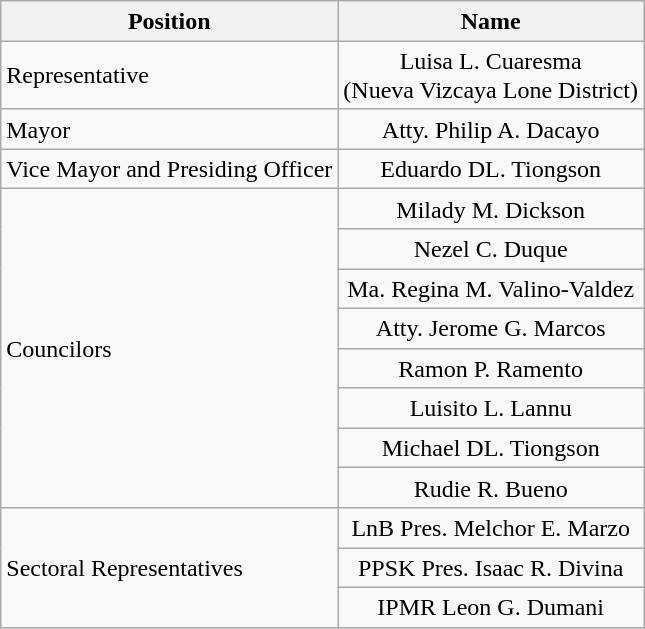<table class="wikitable" style="line-height:1.20em; font-size:100%;">
<tr>
<th>Position</th>
<th>Name</th>
</tr>
<tr>
<td>Representative</td>
<td style="text-align:center;">Luisa L. Cuaresma<br>(Nueva Vizcaya Lone District)</td>
</tr>
<tr>
<td>Mayor</td>
<td style="text-align:center;">Atty. Philip A. Dacayo</td>
</tr>
<tr>
<td>Vice Mayor and Presiding Officer</td>
<td style="text-align:center;">Eduardo DL. Tiongson</td>
</tr>
<tr>
<td rowspan="8">Councilors</td>
<td style="text-align:center;">Milady M. Dickson</td>
</tr>
<tr>
<td style="text-align:center;">Nezel C. Duque</td>
</tr>
<tr>
<td style="text-align:center;">Ma. Regina M. Valino-Valdez</td>
</tr>
<tr>
<td style="text-align:center;">Atty. Jerome G. Marcos</td>
</tr>
<tr>
<td style="text-align:center;">Ramon P. Ramento</td>
</tr>
<tr>
<td style="text-align:center;">Luisito L. Lannu</td>
</tr>
<tr>
<td style="text-align:center;">Michael DL. Tiongson</td>
</tr>
<tr>
<td style="text-align:center;">Rudie R. Bueno</td>
</tr>
<tr>
<td rowspan="3">Sectoral Representatives</td>
<td style="text-align:center;">LnB Pres. Melchor E. Marzo</td>
</tr>
<tr>
<td style="text-align:center;">PPSK Pres. Isaac R. Divina</td>
</tr>
<tr>
<td style="text-align:center;">IPMR Leon G. Dumani</td>
</tr>
</table>
